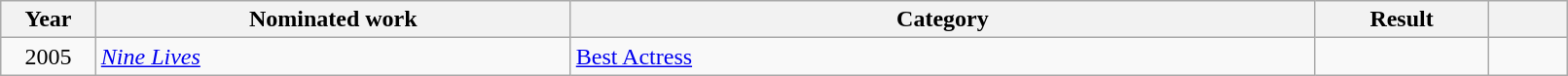<table class="wikitable plainrowheaders" style="width:85%;">
<tr>
<th width="6%" scope="col">Year</th>
<th width="30%" scope="col">Nominated work</th>
<th width="47%" scope="col">Category</th>
<th width="11%" scope="col">Result</th>
<th width="5%" scope="col" class="unsortable"></th>
</tr>
<tr>
<td style="text-align:center;">2005</td>
<td><em><a href='#'>Nine Lives</a></em></td>
<td><a href='#'>Best Actress</a></td>
<td></td>
<td></td>
</tr>
</table>
